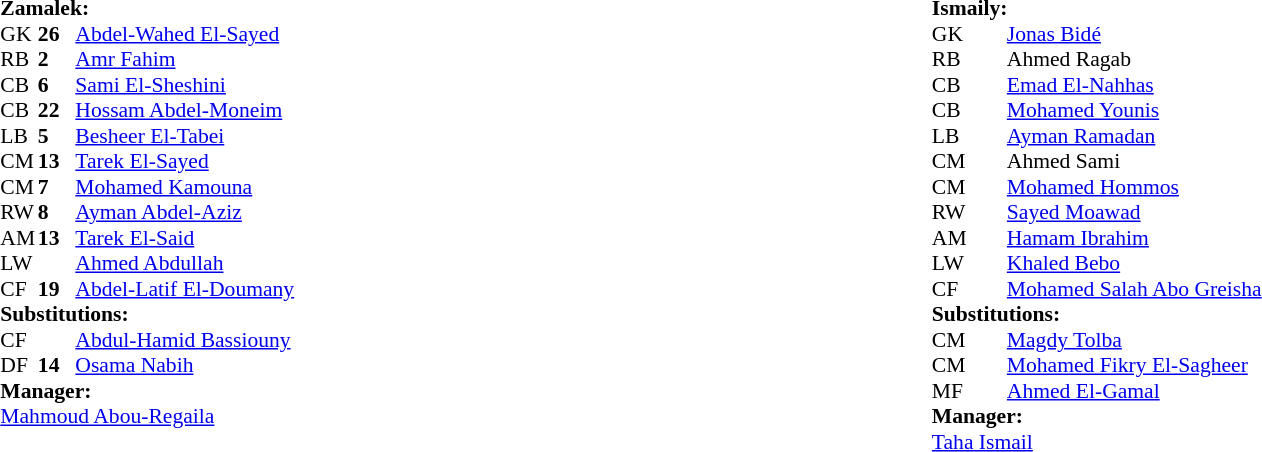<table width="100%">
<tr>
<td valign="top" width="50%"><br><table style="font-size: 90%" cellspacing="0" cellpadding="0" align=center>
<tr>
<td colspan=4><strong>Zamalek:</strong></td>
</tr>
<tr>
<th width="25"></th>
<th width="25"></th>
</tr>
<tr>
<td>GK</td>
<td><strong>26</strong></td>
<td> <a href='#'>Abdel-Wahed El-Sayed</a></td>
</tr>
<tr>
<td>RB</td>
<td><strong>2</strong></td>
<td> <a href='#'>Amr Fahim</a></td>
<td></td>
<td></td>
</tr>
<tr>
<td>CB</td>
<td><strong>6</strong></td>
<td> <a href='#'>Sami El-Sheshini</a></td>
</tr>
<tr>
<td>CB</td>
<td><strong>22</strong></td>
<td> <a href='#'>Hossam Abdel-Moneim</a></td>
</tr>
<tr>
<td>LB</td>
<td><strong>5</strong></td>
<td> <a href='#'>Besheer El-Tabei</a></td>
</tr>
<tr>
<td>CM</td>
<td><strong>13</strong></td>
<td> <a href='#'>Tarek El-Sayed</a></td>
</tr>
<tr>
<td>CM</td>
<td><strong>7</strong></td>
<td> <a href='#'>Mohamed Kamouna</a></td>
</tr>
<tr>
<td>RW</td>
<td><strong>8</strong></td>
<td> <a href='#'>Ayman Abdel-Aziz</a></td>
</tr>
<tr>
<td>AM</td>
<td><strong>13</strong></td>
<td> <a href='#'>Tarek El-Said</a></td>
</tr>
<tr>
<td>LW</td>
<td><strong></strong></td>
<td> <a href='#'>Ahmed Abdullah</a></td>
</tr>
<tr>
<td>CF</td>
<td><strong>19</strong></td>
<td> <a href='#'>Abdel-Latif El-Doumany</a></td>
<td></td>
<td></td>
</tr>
<tr>
<td colspan=3><strong>Substitutions:</strong></td>
</tr>
<tr>
<td>CF</td>
<td><strong></strong></td>
<td> <a href='#'>Abdul-Hamid Bassiouny</a></td>
<td></td>
<td></td>
</tr>
<tr>
<td>DF</td>
<td><strong>14</strong></td>
<td> <a href='#'>Osama Nabih</a></td>
<td></td>
<td></td>
</tr>
<tr>
<td colspan=3><strong>Manager:</strong></td>
</tr>
<tr>
<td colspan=3> <a href='#'>Mahmoud Abou-Regaila</a></td>
</tr>
</table>
</td>
<td valign="top"></td>
<td valign="top" width="50%"><br><table style="font-size: 90%" cellspacing="0" cellpadding="0" align="center">
<tr>
<td colspan=4><strong>Ismaily:</strong></td>
</tr>
<tr>
<th width=25></th>
<th width=25></th>
</tr>
<tr>
<td>GK</td>
<td><strong></strong></td>
<td> <a href='#'>Jonas Bidé</a></td>
<td></td>
<td></td>
</tr>
<tr>
<td>RB</td>
<td><strong></strong></td>
<td> Ahmed Ragab</td>
</tr>
<tr>
<td>CB</td>
<td><strong></strong></td>
<td> <a href='#'>Emad El-Nahhas</a></td>
</tr>
<tr>
<td>CB</td>
<td><strong></strong></td>
<td> <a href='#'>Mohamed Younis</a></td>
<td></td>
<td></td>
</tr>
<tr>
<td>LB</td>
<td><strong></strong></td>
<td> <a href='#'>Ayman Ramadan</a></td>
<td></td>
<td></td>
</tr>
<tr>
<td>CM</td>
<td><strong></strong></td>
<td> Ahmed Sami</td>
</tr>
<tr>
<td>CM</td>
<td><strong></strong></td>
<td> <a href='#'>Mohamed Hommos</a></td>
<td></td>
<td></td>
</tr>
<tr>
<td>RW</td>
<td><strong></strong></td>
<td> <a href='#'>Sayed Moawad</a></td>
<td></td>
<td></td>
</tr>
<tr>
<td>AM</td>
<td><strong></strong></td>
<td> <a href='#'>Hamam Ibrahim</a></td>
<td></td>
<td></td>
</tr>
<tr>
<td>LW</td>
<td><strong></strong></td>
<td> <a href='#'>Khaled Bebo</a></td>
<td></td>
<td></td>
</tr>
<tr>
<td>CF</td>
<td><strong></strong></td>
<td> <a href='#'>Mohamed Salah Abo Greisha</a></td>
</tr>
<tr>
<td colspan=3><strong>Substitutions:</strong></td>
</tr>
<tr>
<td>CM</td>
<td><strong></strong></td>
<td> <a href='#'>Magdy Tolba</a></td>
<td></td>
<td></td>
</tr>
<tr>
<td>CM</td>
<td><strong></strong></td>
<td> <a href='#'>Mohamed Fikry El-Sagheer</a></td>
<td></td>
<td></td>
</tr>
<tr>
<td>MF</td>
<td><strong></strong></td>
<td> <a href='#'>Ahmed El-Gamal</a></td>
<td></td>
<td></td>
</tr>
<tr>
<td colspan=3><strong>Manager:</strong></td>
</tr>
<tr>
<td colspan=3> <a href='#'>Taha Ismail</a></td>
</tr>
</table>
</td>
</tr>
</table>
